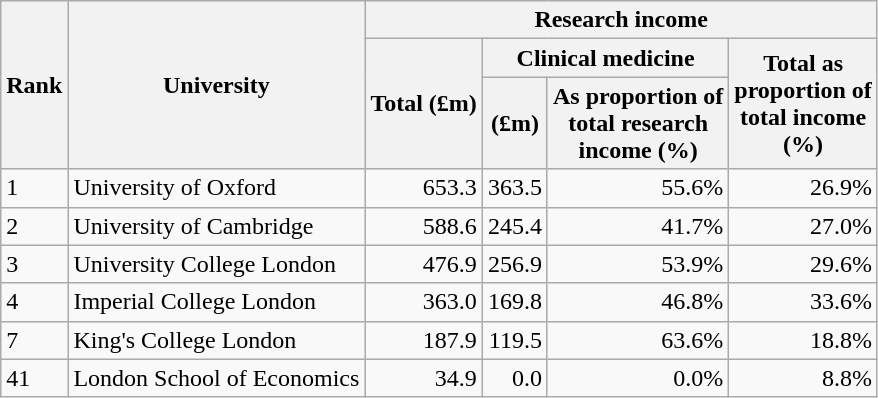<table class="wikitable">
<tr>
<th rowspan=3>Rank</th>
<th rowspan=3>University</th>
<th colspan=4>Research income</th>
</tr>
<tr>
<th rowspan=2>Total (£m)</th>
<th colspan=2>Clinical medicine</th>
<th rowspan=2>Total as<br>proportion of<br>total income<br>(%)</th>
</tr>
<tr>
<th>(£m)</th>
<th>As proportion of<br> total research<br>income (%)</th>
</tr>
<tr>
<td>1</td>
<td>University of Oxford</td>
<td style="text-align:right;">653.3</td>
<td style="text-align:right;">363.5</td>
<td style="text-align:right;">55.6%</td>
<td style="text-align:right;">26.9%</td>
</tr>
<tr>
<td>2</td>
<td>University of Cambridge</td>
<td style="text-align:right;">588.6</td>
<td style="text-align:right;">245.4</td>
<td style="text-align:right;">41.7%</td>
<td style="text-align:right;">27.0%</td>
</tr>
<tr>
<td>3</td>
<td>University College London</td>
<td style="text-align:right;">476.9</td>
<td style="text-align:right;">256.9</td>
<td style="text-align:right;">53.9%</td>
<td style="text-align:right;">29.6%</td>
</tr>
<tr>
<td>4</td>
<td>Imperial College London</td>
<td style="text-align:right;">363.0</td>
<td style="text-align:right;">169.8</td>
<td style="text-align:right;">46.8%</td>
<td style="text-align:right;">33.6%</td>
</tr>
<tr>
<td>7</td>
<td>King's College London</td>
<td style="text-align:right;">187.9</td>
<td style="text-align:right;">119.5</td>
<td style="text-align:right;">63.6%</td>
<td style="text-align:right;">18.8%</td>
</tr>
<tr>
<td>41</td>
<td>London School of Economics</td>
<td style="text-align:right;">34.9</td>
<td style="text-align:right;">0.0</td>
<td style="text-align:right;">0.0%</td>
<td style="text-align:right;">8.8%</td>
</tr>
</table>
